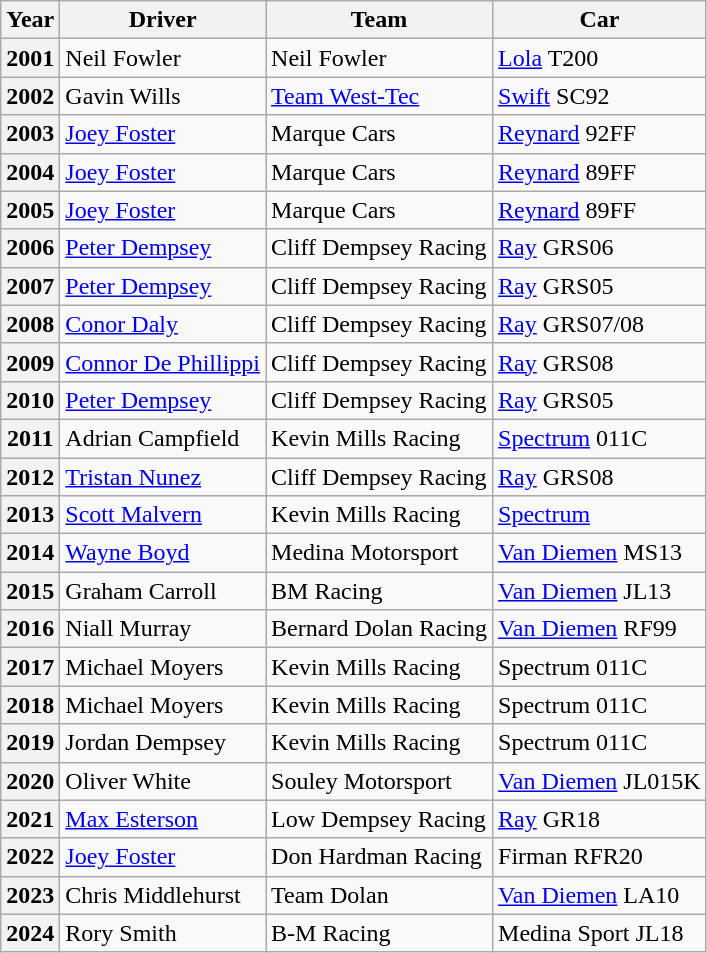<table class="wikitable">
<tr>
<th>Year</th>
<th>Driver</th>
<th>Team</th>
<th>Car</th>
</tr>
<tr>
<th>2001</th>
<td> Neil Fowler</td>
<td>Neil Fowler</td>
<td><a href='#'>Lola</a> T200</td>
</tr>
<tr>
<th>2002</th>
<td> Gavin Wills</td>
<td><a href='#'>Team West-Tec</a></td>
<td><a href='#'>Swift</a> SC92</td>
</tr>
<tr>
<th>2003</th>
<td> <a href='#'>Joey Foster</a></td>
<td>Marque Cars</td>
<td><a href='#'>Reynard</a> 92FF</td>
</tr>
<tr>
<th>2004</th>
<td> <a href='#'>Joey Foster</a></td>
<td>Marque Cars</td>
<td><a href='#'>Reynard</a> 89FF</td>
</tr>
<tr>
<th>2005</th>
<td> <a href='#'>Joey Foster</a></td>
<td>Marque Cars</td>
<td><a href='#'>Reynard</a> 89FF</td>
</tr>
<tr>
<th>2006</th>
<td> <a href='#'>Peter Dempsey</a></td>
<td>Cliff Dempsey Racing</td>
<td><a href='#'>Ray</a> GRS06</td>
</tr>
<tr>
<th>2007</th>
<td> <a href='#'>Peter Dempsey</a></td>
<td>Cliff Dempsey Racing</td>
<td><a href='#'>Ray</a> GRS05</td>
</tr>
<tr>
<th>2008</th>
<td> <a href='#'>Conor Daly</a></td>
<td>Cliff Dempsey Racing</td>
<td><a href='#'>Ray</a> GRS07/08</td>
</tr>
<tr>
<th>2009</th>
<td> <a href='#'>Connor De Phillippi</a></td>
<td>Cliff Dempsey Racing</td>
<td><a href='#'>Ray</a> GRS08</td>
</tr>
<tr>
<th>2010</th>
<td> <a href='#'>Peter Dempsey</a></td>
<td>Cliff Dempsey Racing</td>
<td><a href='#'>Ray</a> GRS05</td>
</tr>
<tr>
<th>2011</th>
<td> Adrian Campfield</td>
<td>Kevin Mills Racing</td>
<td><a href='#'>Spectrum</a> 011C</td>
</tr>
<tr>
<th>2012</th>
<td> <a href='#'>Tristan Nunez</a></td>
<td>Cliff Dempsey Racing</td>
<td><a href='#'>Ray</a> GRS08</td>
</tr>
<tr>
<th>2013</th>
<td> <a href='#'>Scott Malvern</a></td>
<td>Kevin Mills Racing</td>
<td><a href='#'>Spectrum</a></td>
</tr>
<tr>
<th>2014</th>
<td> <a href='#'>Wayne Boyd</a></td>
<td>Medina Motorsport</td>
<td><a href='#'>Van Diemen</a> MS13</td>
</tr>
<tr>
<th>2015</th>
<td> Graham Carroll</td>
<td>BM Racing</td>
<td><a href='#'>Van Diemen</a> JL13</td>
</tr>
<tr>
<th>2016</th>
<td> Niall Murray</td>
<td>Bernard Dolan Racing</td>
<td><a href='#'>Van Diemen</a> RF99</td>
</tr>
<tr>
<th>2017</th>
<td> Michael Moyers</td>
<td>Kevin Mills Racing</td>
<td>Spectrum 011C</td>
</tr>
<tr>
<th>2018</th>
<td> Michael Moyers</td>
<td>Kevin Mills Racing</td>
<td>Spectrum 011C</td>
</tr>
<tr>
<th>2019</th>
<td> Jordan Dempsey</td>
<td>Kevin Mills Racing</td>
<td>Spectrum 011C</td>
</tr>
<tr>
<th>2020</th>
<td> Oliver White</td>
<td>Souley Motorsport</td>
<td><a href='#'>Van Diemen</a> JL015K</td>
</tr>
<tr>
<th>2021</th>
<td> <a href='#'>Max Esterson</a></td>
<td>Low Dempsey Racing</td>
<td><a href='#'>Ray</a> GR18</td>
</tr>
<tr>
<th>2022</th>
<td> <a href='#'>Joey Foster</a></td>
<td>Don Hardman Racing</td>
<td>Firman RFR20</td>
</tr>
<tr>
<th>2023</th>
<td> Chris Middlehurst</td>
<td>Team Dolan</td>
<td><a href='#'>Van Diemen</a> LA10</td>
</tr>
<tr>
<th>2024</th>
<td> Rory Smith</td>
<td>B-M Racing</td>
<td>Medina Sport JL18</td>
</tr>
</table>
